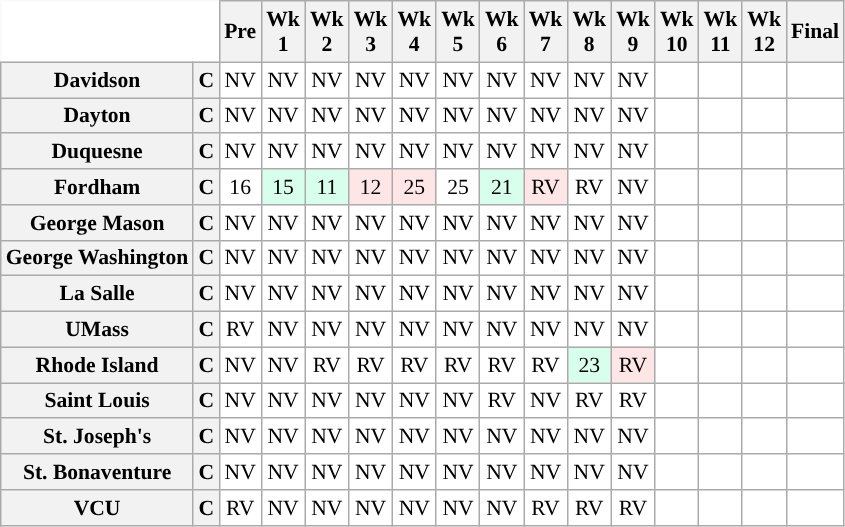<table class="wikitable" style="white-space:nowrap;font-size:90%;">
<tr>
<th colspan=2 style="background:white; border-top-style:hidden; border-left-style:hidden;"> </th>
<th>Pre</th>
<th>Wk<br>1</th>
<th>Wk<br>2</th>
<th>Wk<br>3</th>
<th>Wk<br>4</th>
<th>Wk<br>5</th>
<th>Wk<br>6</th>
<th>Wk<br>7</th>
<th>Wk<br>8</th>
<th>Wk<br>9</th>
<th>Wk<br>10</th>
<th>Wk<br>11</th>
<th>Wk<br>12</th>
<th>Final</th>
</tr>
<tr style="text-align:center;">
<th>Davidson</th>
<th>C</th>
<td style="background:#FFF;"> NV</td>
<td style="background:#FFF;"> NV</td>
<td style="background:#FFF;"> NV</td>
<td style="background:#FFF;"> NV</td>
<td style="background:#FFF;"> NV</td>
<td style="background:#FFF;"> NV</td>
<td style="background:#FFF;"> NV</td>
<td style="background:#FFF;"> NV</td>
<td style="background:#FFF;"> NV</td>
<td style="background:#FFF;"> NV</td>
<td style="background:#FFF;"></td>
<td style="background:#FFF;"></td>
<td style="background:#FFF;"></td>
<td style="background:#FFF;"></td>
</tr>
<tr style="text-align:center;">
<th>Dayton</th>
<th>C</th>
<td style="background:#FFF;"> NV</td>
<td style="background:#FFF;"> NV</td>
<td style="background:#FFF;"> NV</td>
<td style="background:#FFF;"> NV</td>
<td style="background:#FFF;"> NV</td>
<td style="background:#FFF;"> NV</td>
<td style="background:#FFF;"> NV</td>
<td style="background:#FFF;"> NV</td>
<td style="background:#FFF;"> NV</td>
<td style="background:#FFF;"> NV</td>
<td style="background:#FFF;"></td>
<td style="background:#FFF;"></td>
<td style="background:#FFF;"></td>
<td style="background:#FFF;"></td>
</tr>
<tr style="text-align:center;">
<th>Duquesne</th>
<th>C</th>
<td style="background:#FFF;"> NV</td>
<td style="background:#FFF;"> NV</td>
<td style="background:#FFF;"> NV</td>
<td style="background:#FFF;"> NV</td>
<td style="background:#FFF;"> NV</td>
<td style="background:#FFF;"> NV</td>
<td style="background:#FFF;"> NV</td>
<td style="background:#FFF;"> NV</td>
<td style="background:#FFF;"> NV</td>
<td style="background:#FFF;"> NV</td>
<td style="background:#FFF;"></td>
<td style="background:#FFF;"></td>
<td style="background:#FFF;"></td>
<td style="background:#FFF;"></td>
</tr>
<tr style="text-align:center;">
<th>Fordham</th>
<th>C</th>
<td style="background:#FFF;"> 16</td>
<td style="background:#D8FFEB;"> 15</td>
<td style="background:#D8FFEB;"> 11</td>
<td style="background:#ffe6e6;"> 12</td>
<td style="background:#ffe6e6;"> 25</td>
<td style="background:#FFF;"> 25</td>
<td style="background:#D8FFEB;"> 21</td>
<td style="background:#ffe6e6;"> RV</td>
<td style="background:#FFF;"> RV</td>
<td style="background:#FFF;"> NV</td>
<td style="background:#FFF;"></td>
<td style="background:#FFF;"></td>
<td style="background:#FFF;"></td>
<td style="background:#FFF;"></td>
</tr>
<tr style="text-align:center;">
<th>George Mason</th>
<th>C</th>
<td style="background:#FFF;"> NV</td>
<td style="background:#FFF;"> NV</td>
<td style="background:#FFF;"> NV</td>
<td style="background:#FFF;"> NV</td>
<td style="background:#FFF;"> NV</td>
<td style="background:#FFF;"> NV</td>
<td style="background:#FFF;"> NV</td>
<td style="background:#FFF;"> NV</td>
<td style="background:#FFF;"> NV</td>
<td style="background:#FFF;"> NV</td>
<td style="background:#FFF;"></td>
<td style="background:#FFF;"></td>
<td style="background:#FFF;"></td>
<td style="background:#FFF;"></td>
</tr>
<tr style="text-align:center;">
<th>George Washington</th>
<th>C</th>
<td style="background:#FFF;"> NV</td>
<td style="background:#FFF;"> NV</td>
<td style="background:#FFF;"> NV</td>
<td style="background:#FFF;"> NV</td>
<td style="background:#FFF;"> NV</td>
<td style="background:#FFF;"> NV</td>
<td style="background:#FFF;"> NV</td>
<td style="background:#FFF;"> NV</td>
<td style="background:#FFF;"> NV</td>
<td style="background:#FFF;"> NV</td>
<td style="background:#FFF;"></td>
<td style="background:#FFF;"></td>
<td style="background:#FFF;"></td>
<td style="background:#FFF;"></td>
</tr>
<tr style="text-align:center;">
<th>La Salle</th>
<th>C</th>
<td style="background:#FFF;"> NV</td>
<td style="background:#FFF;"> NV</td>
<td style="background:#FFF;"> NV</td>
<td style="background:#FFF;"> NV</td>
<td style="background:#FFF;"> NV</td>
<td style="background:#FFF;"> NV</td>
<td style="background:#FFF;"> NV</td>
<td style="background:#FFF;"> NV</td>
<td style="background:#FFF;"> NV</td>
<td style="background:#FFF;"> NV</td>
<td style="background:#FFF;"></td>
<td style="background:#FFF;"></td>
<td style="background:#FFF;"></td>
<td style="background:#FFF;"></td>
</tr>
<tr style="text-align:center;">
<th>UMass</th>
<th>C</th>
<td style="background:#FFF;"> RV</td>
<td style="background:#FFF;"> NV</td>
<td style="background:#FFF;"> NV</td>
<td style="background:#FFF;"> NV</td>
<td style="background:#FFF;"> NV</td>
<td style="background:#FFF;"> NV</td>
<td style="background:#FFF;"> NV</td>
<td style="background:#FFF;"> NV</td>
<td style="background:#FFF;"> NV</td>
<td style="background:#FFF;"> NV</td>
<td style="background:#FFF;"></td>
<td style="background:#FFF;"></td>
<td style="background:#FFF;"></td>
<td style="background:#FFF;"></td>
</tr>
<tr style="text-align:center;">
<th>Rhode Island</th>
<th>C</th>
<td style="background:#FFF;"> NV</td>
<td style="background:#FFF;"> NV</td>
<td style="background:#FFF;"> RV</td>
<td style="background:#FFF;"> RV</td>
<td style="background:#FFF;"> RV</td>
<td style="background:#FFF;"> RV</td>
<td style="background:#FFF;"> RV</td>
<td style="background:#FFF;"> RV</td>
<td style="background:#D8FFEB;"> 23</td>
<td style="background:#ffe6e6;"> RV</td>
<td style="background:#FFF;"></td>
<td style="background:#FFF;"></td>
<td style="background:#FFF;"></td>
<td style="background:#FFF;"></td>
</tr>
<tr style="text-align:center;">
<th>Saint Louis</th>
<th>C</th>
<td style="background:#FFF;"> NV</td>
<td style="background:#FFF;"> NV</td>
<td style="background:#FFF;"> NV</td>
<td style="background:#FFF;"> NV</td>
<td style="background:#FFF;"> NV</td>
<td style="background:#FFF;"> NV</td>
<td style="background:#FFF;"> RV</td>
<td style="background:#FFF;"> NV</td>
<td style="background:#FFF;"> RV</td>
<td style="background:#FFF;"> RV</td>
<td style="background:#FFF;"></td>
<td style="background:#FFF;"></td>
<td style="background:#FFF;"></td>
<td style="background:#FFF;"></td>
</tr>
<tr style="text-align:center;">
<th>St. Joseph's</th>
<th>C</th>
<td style="background:#FFF;"> NV</td>
<td style="background:#FFF;"> NV</td>
<td style="background:#FFF;"> NV</td>
<td style="background:#FFF;"> NV</td>
<td style="background:#FFF;"> NV</td>
<td style="background:#FFF;"> NV</td>
<td style="background:#FFF;"> NV</td>
<td style="background:#FFF;"> NV</td>
<td style="background:#FFF;"> NV</td>
<td style="background:#FFF;"> NV</td>
<td style="background:#FFF;"></td>
<td style="background:#FFF;"></td>
<td style="background:#FFF;"></td>
<td style="background:#FFF;"></td>
</tr>
<tr style="text-align:center;">
<th>St. Bonaventure</th>
<th>C</th>
<td style="background:#FFF;"> NV</td>
<td style="background:#FFF;"> NV</td>
<td style="background:#FFF;"> NV</td>
<td style="background:#FFF;"> NV</td>
<td style="background:#FFF;"> NV</td>
<td style="background:#FFF;"> NV</td>
<td style="background:#FFF;"> NV</td>
<td style="background:#FFF;"> NV</td>
<td style="background:#FFF;"> NV</td>
<td style="background:#FFF;"> NV</td>
<td style="background:#FFF;"></td>
<td style="background:#FFF;"></td>
<td style="background:#FFF;"></td>
<td style="background:#FFF;"></td>
</tr>
<tr style="text-align:center;">
<th>VCU</th>
<th>C</th>
<td style="background:#FFF;"> RV</td>
<td style="background:#FFF;"> NV</td>
<td style="background:#FFF;"> NV</td>
<td style="background:#FFF;"> NV</td>
<td style="background:#FFF;"> NV</td>
<td style="background:#FFF;"> NV</td>
<td style="background:#FFF;"> NV</td>
<td style="background:#FFF;"> RV</td>
<td style="background:#FFF;"> RV</td>
<td style="background:#FFF;"> RV</td>
<td style="background:#FFF;"></td>
<td style="background:#FFF;"></td>
<td style="background:#FFF;"></td>
<td style="background:#FFF;"></td>
</tr>
</table>
